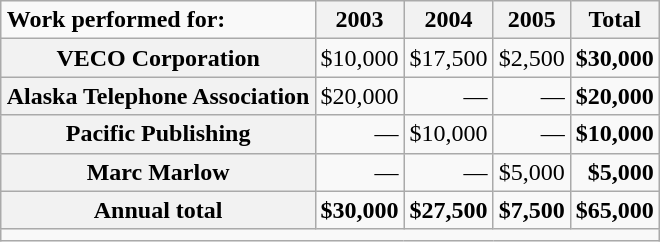<table class="wikitable" align="right">
<tr>
<td><strong>Work performed for:</strong></td>
<th>2003</th>
<th>2004</th>
<th>2005</th>
<th>Total</th>
</tr>
<tr>
<th>VECO Corporation</th>
<td align="right">$10,000</td>
<td align="right">$17,500</td>
<td align="right">$2,500</td>
<td align="right"><strong>$30,000</strong></td>
</tr>
<tr>
<th>Alaska Telephone Association</th>
<td align="right">$20,000</td>
<td align="right">—</td>
<td align="right">—</td>
<td align="right"><strong>$20,000</strong></td>
</tr>
<tr>
<th align="right">Pacific Publishing</th>
<td align="right">—</td>
<td align="right">$10,000</td>
<td align="right">—</td>
<td><strong>$10,000</strong></td>
</tr>
<tr>
<th>Marc Marlow</th>
<td align="right">—</td>
<td align="right">—</td>
<td align="right">$5,000</td>
<td align="right"><strong>$5,000</strong></td>
</tr>
<tr>
<th>Annual total</th>
<td align="right"><strong>$30,000</strong></td>
<td align="right"><strong>$27,500</strong></td>
<td align="right"><strong>$7,500</strong></td>
<td align="right"><strong>$65,000</strong></td>
</tr>
<tr>
<td colspan="5" width="300"></td>
</tr>
</table>
